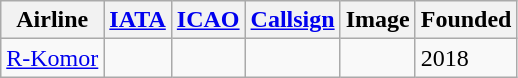<table class="wikitable sortable">
<tr valign="middle">
<th>Airline</th>
<th><a href='#'>IATA</a></th>
<th><a href='#'>ICAO</a></th>
<th><a href='#'>Callsign</a></th>
<th>Image</th>
<th>Founded</th>
</tr>
<tr>
<td><a href='#'>R-Komor</a></td>
<td></td>
<td></td>
<td></td>
<td></td>
<td>2018</td>
</tr>
</table>
